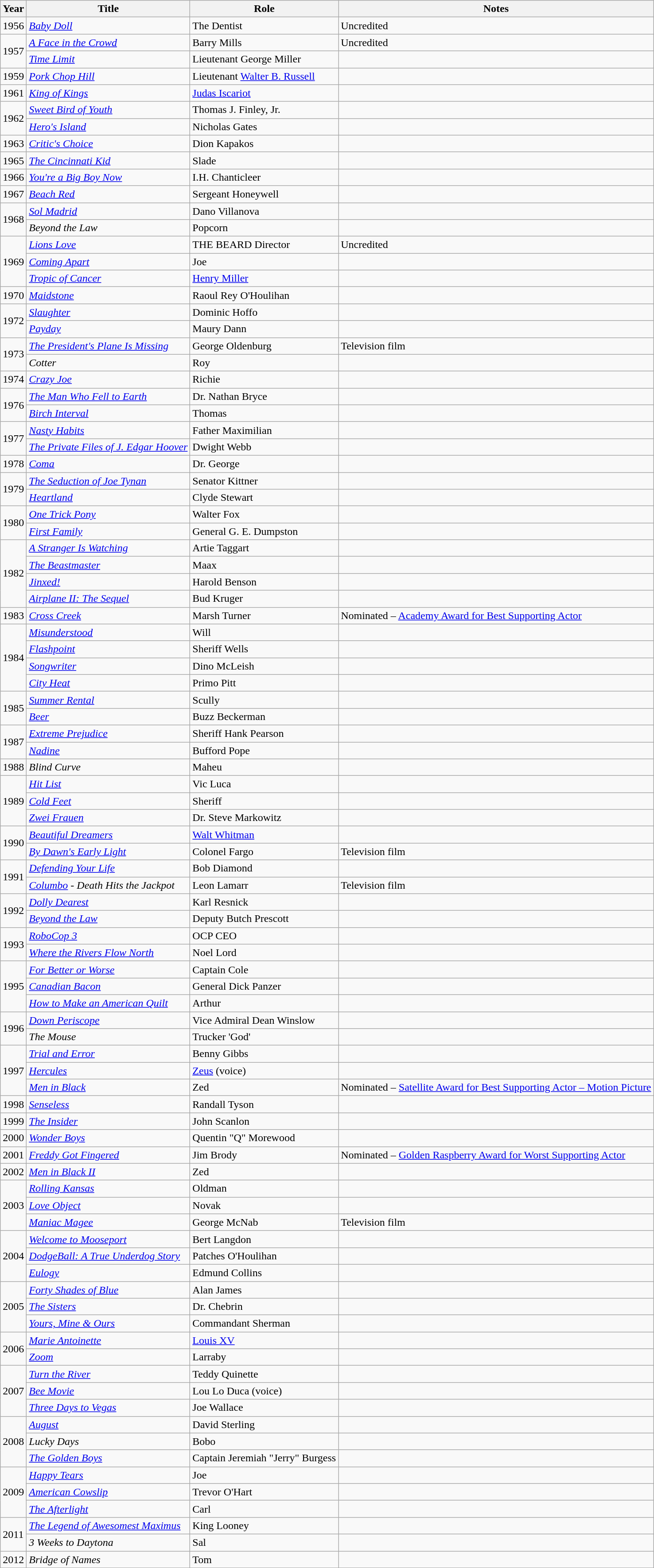<table class="wikitable sortable">
<tr>
<th>Year</th>
<th>Title</th>
<th>Role</th>
<th class="unsortable">Notes</th>
</tr>
<tr>
<td>1956</td>
<td><em><a href='#'>Baby Doll</a></em></td>
<td>The Dentist</td>
<td>Uncredited</td>
</tr>
<tr>
<td rowspan="2">1957</td>
<td><em><a href='#'>A Face in the Crowd</a></em></td>
<td>Barry Mills</td>
<td>Uncredited</td>
</tr>
<tr>
<td><em><a href='#'>Time Limit</a></em></td>
<td>Lieutenant George Miller</td>
<td></td>
</tr>
<tr>
<td>1959</td>
<td><em><a href='#'>Pork Chop Hill</a></em></td>
<td>Lieutenant <a href='#'>Walter B. Russell</a></td>
<td></td>
</tr>
<tr>
<td>1961</td>
<td><em><a href='#'>King of Kings</a></em></td>
<td><a href='#'>Judas Iscariot</a></td>
<td></td>
</tr>
<tr>
<td rowspan="2">1962</td>
<td><em><a href='#'>Sweet Bird of Youth</a></em></td>
<td>Thomas J. Finley, Jr.</td>
<td></td>
</tr>
<tr>
<td><em><a href='#'>Hero's Island</a></em></td>
<td>Nicholas Gates</td>
<td></td>
</tr>
<tr>
<td>1963</td>
<td><em><a href='#'>Critic's Choice</a></em></td>
<td>Dion Kapakos</td>
<td></td>
</tr>
<tr>
<td>1965</td>
<td><em><a href='#'>The Cincinnati Kid</a></em></td>
<td>Slade</td>
<td></td>
</tr>
<tr>
<td>1966</td>
<td><em><a href='#'>You're a Big Boy Now</a></em></td>
<td>I.H. Chanticleer</td>
<td></td>
</tr>
<tr>
<td>1967</td>
<td><em><a href='#'>Beach Red</a></em></td>
<td>Sergeant Honeywell</td>
<td></td>
</tr>
<tr>
<td rowspan="2">1968</td>
<td><em><a href='#'>Sol Madrid</a></em></td>
<td>Dano Villanova</td>
<td></td>
</tr>
<tr>
<td><em>Beyond the Law</em></td>
<td>Popcorn</td>
<td></td>
</tr>
<tr>
<td rowspan="3">1969</td>
<td><em><a href='#'>Lions Love</a></em></td>
<td>THE BEARD Director</td>
<td>Uncredited</td>
</tr>
<tr>
<td><em><a href='#'>Coming Apart</a></em></td>
<td>Joe</td>
<td></td>
</tr>
<tr>
<td><em><a href='#'>Tropic of Cancer</a></em></td>
<td><a href='#'>Henry Miller</a></td>
<td></td>
</tr>
<tr>
<td>1970</td>
<td><em><a href='#'>Maidstone</a></em></td>
<td>Raoul Rey O'Houlihan</td>
<td></td>
</tr>
<tr>
<td rowspan="2">1972</td>
<td><em><a href='#'>Slaughter</a></em></td>
<td>Dominic Hoffo</td>
<td></td>
</tr>
<tr>
<td><em><a href='#'>Payday</a></em></td>
<td>Maury Dann</td>
<td></td>
</tr>
<tr>
<td rowspan="2">1973</td>
<td><em><a href='#'>The President's Plane Is Missing</a></em></td>
<td>George Oldenburg</td>
<td>Television film</td>
</tr>
<tr>
<td><em>Cotter</em></td>
<td>Roy</td>
<td></td>
</tr>
<tr>
<td>1974</td>
<td><em><a href='#'>Crazy Joe</a></em></td>
<td>Richie</td>
<td></td>
</tr>
<tr>
<td rowspan="2">1976</td>
<td><em><a href='#'>The Man Who Fell to Earth</a></em></td>
<td>Dr. Nathan Bryce</td>
<td></td>
</tr>
<tr>
<td><em><a href='#'>Birch Interval</a></em></td>
<td>Thomas</td>
<td></td>
</tr>
<tr>
<td rowspan="2">1977</td>
<td><em><a href='#'>Nasty Habits</a></em></td>
<td>Father Maximilian</td>
<td></td>
</tr>
<tr>
<td><em><a href='#'>The Private Files of J. Edgar Hoover</a></em></td>
<td>Dwight Webb</td>
<td></td>
</tr>
<tr>
<td>1978</td>
<td><em><a href='#'>Coma</a></em></td>
<td>Dr. George</td>
<td></td>
</tr>
<tr>
<td rowspan="2">1979</td>
<td><em><a href='#'>The Seduction of Joe Tynan</a></em></td>
<td>Senator Kittner</td>
<td></td>
</tr>
<tr>
<td><em><a href='#'>Heartland</a></em></td>
<td>Clyde Stewart</td>
<td></td>
</tr>
<tr>
<td rowspan="2">1980</td>
<td><em><a href='#'>One Trick Pony</a></em></td>
<td>Walter Fox</td>
<td></td>
</tr>
<tr>
<td><em><a href='#'>First Family</a></em></td>
<td>General G. E. Dumpston</td>
<td></td>
</tr>
<tr>
<td rowspan="4">1982</td>
<td><em><a href='#'>A Stranger Is Watching</a></em></td>
<td>Artie Taggart</td>
<td></td>
</tr>
<tr>
<td><em><a href='#'>The Beastmaster</a></em></td>
<td>Maax</td>
<td></td>
</tr>
<tr>
<td><em><a href='#'>Jinxed!</a></em></td>
<td>Harold Benson</td>
<td></td>
</tr>
<tr>
<td><em><a href='#'>Airplane II: The Sequel</a></em></td>
<td>Bud Kruger</td>
<td></td>
</tr>
<tr>
<td>1983</td>
<td><em><a href='#'>Cross Creek</a></em></td>
<td>Marsh Turner</td>
<td>Nominated – <a href='#'>Academy Award for Best Supporting Actor</a></td>
</tr>
<tr>
<td rowspan="4">1984</td>
<td><em><a href='#'>Misunderstood</a></em></td>
<td>Will</td>
<td></td>
</tr>
<tr>
<td><em><a href='#'>Flashpoint</a></em></td>
<td>Sheriff Wells</td>
<td></td>
</tr>
<tr>
<td><em><a href='#'>Songwriter</a></em></td>
<td>Dino McLeish</td>
<td></td>
</tr>
<tr>
<td><em><a href='#'>City Heat</a></em></td>
<td>Primo Pitt</td>
<td></td>
</tr>
<tr>
<td rowspan="2">1985</td>
<td><em><a href='#'>Summer Rental</a></em></td>
<td>Scully</td>
<td></td>
</tr>
<tr>
<td><em><a href='#'>Beer</a></em></td>
<td>Buzz Beckerman</td>
<td></td>
</tr>
<tr>
<td rowspan="2">1987</td>
<td><em><a href='#'>Extreme Prejudice</a></em></td>
<td>Sheriff Hank Pearson</td>
<td></td>
</tr>
<tr>
<td><em><a href='#'>Nadine</a></em></td>
<td>Bufford Pope</td>
<td></td>
</tr>
<tr>
<td>1988</td>
<td><em>Blind Curve</em></td>
<td>Maheu</td>
<td></td>
</tr>
<tr>
<td rowspan="3">1989</td>
<td><em><a href='#'>Hit List</a></em></td>
<td>Vic Luca</td>
<td></td>
</tr>
<tr>
<td><em><a href='#'>Cold Feet</a></em></td>
<td>Sheriff</td>
<td></td>
</tr>
<tr>
<td><em><a href='#'>Zwei Frauen</a></em></td>
<td>Dr. Steve Markowitz</td>
<td></td>
</tr>
<tr>
<td rowspan="2">1990</td>
<td><em><a href='#'>Beautiful Dreamers</a></em></td>
<td><a href='#'>Walt Whitman</a></td>
<td></td>
</tr>
<tr>
<td><em><a href='#'>By Dawn's Early Light</a></em></td>
<td>Colonel Fargo</td>
<td>Television film</td>
</tr>
<tr>
<td rowspan="2">1991</td>
<td><em><a href='#'>Defending Your Life</a></em></td>
<td>Bob Diamond</td>
<td></td>
</tr>
<tr>
<td><em><a href='#'>Columbo</a> - Death Hits the Jackpot</em></td>
<td>Leon Lamarr</td>
<td>Television film</td>
</tr>
<tr>
<td rowspan="2">1992</td>
<td><em><a href='#'>Dolly Dearest</a></em></td>
<td>Karl Resnick</td>
<td></td>
</tr>
<tr>
<td><em><a href='#'>Beyond the Law</a></em></td>
<td>Deputy Butch Prescott</td>
<td></td>
</tr>
<tr>
<td rowspan="2">1993</td>
<td><em><a href='#'>RoboCop 3</a></em></td>
<td>OCP CEO</td>
<td></td>
</tr>
<tr>
<td><em><a href='#'>Where the Rivers Flow North</a></em></td>
<td>Noel Lord</td>
<td></td>
</tr>
<tr>
<td rowspan="3">1995</td>
<td><em><a href='#'>For Better or Worse</a></em></td>
<td>Captain Cole</td>
<td></td>
</tr>
<tr>
<td><em><a href='#'>Canadian Bacon</a></em></td>
<td>General Dick Panzer</td>
<td></td>
</tr>
<tr>
<td><em><a href='#'>How to Make an American Quilt</a></em></td>
<td>Arthur</td>
<td></td>
</tr>
<tr>
<td rowspan="2">1996</td>
<td><em><a href='#'>Down Periscope</a></em></td>
<td>Vice Admiral Dean Winslow</td>
<td></td>
</tr>
<tr>
<td><em>The Mouse</em></td>
<td>Trucker 'God'</td>
<td></td>
</tr>
<tr>
<td rowspan="3">1997</td>
<td><em><a href='#'>Trial and Error</a></em></td>
<td>Benny Gibbs</td>
<td></td>
</tr>
<tr>
<td><em><a href='#'>Hercules</a></em></td>
<td><a href='#'>Zeus</a> (voice)</td>
<td></td>
</tr>
<tr>
<td><em><a href='#'>Men in Black</a></em></td>
<td>Zed</td>
<td>Nominated – <a href='#'>Satellite Award for Best Supporting Actor – Motion Picture</a></td>
</tr>
<tr>
<td>1998</td>
<td><em><a href='#'>Senseless</a></em></td>
<td>Randall Tyson</td>
<td></td>
</tr>
<tr>
<td>1999</td>
<td><em><a href='#'>The Insider</a></em></td>
<td>John Scanlon</td>
<td></td>
</tr>
<tr>
<td>2000</td>
<td><em><a href='#'>Wonder Boys</a></em></td>
<td>Quentin "Q" Morewood</td>
<td></td>
</tr>
<tr>
<td>2001</td>
<td><em><a href='#'>Freddy Got Fingered</a></em></td>
<td>Jim Brody</td>
<td>Nominated – <a href='#'>Golden Raspberry Award for Worst Supporting Actor</a></td>
</tr>
<tr>
<td>2002</td>
<td><em><a href='#'>Men in Black II</a></em></td>
<td>Zed</td>
<td></td>
</tr>
<tr>
<td rowspan="3">2003</td>
<td><em><a href='#'>Rolling Kansas</a></em></td>
<td>Oldman</td>
<td></td>
</tr>
<tr>
<td><em><a href='#'>Love Object</a></em></td>
<td>Novak</td>
<td></td>
</tr>
<tr>
<td><em><a href='#'>Maniac Magee</a></em></td>
<td>George McNab</td>
<td>Television film</td>
</tr>
<tr>
<td rowspan="3">2004</td>
<td><em><a href='#'>Welcome to Mooseport</a></em></td>
<td>Bert Langdon</td>
<td></td>
</tr>
<tr>
<td><em><a href='#'>DodgeBall: A True Underdog Story</a></em></td>
<td>Patches O'Houlihan</td>
<td></td>
</tr>
<tr>
<td><em><a href='#'>Eulogy</a></em></td>
<td>Edmund Collins</td>
<td></td>
</tr>
<tr>
<td rowspan="3">2005</td>
<td><em><a href='#'>Forty Shades of Blue</a></em></td>
<td>Alan James</td>
<td></td>
</tr>
<tr>
<td><em><a href='#'>The Sisters</a></em></td>
<td>Dr. Chebrin</td>
<td></td>
</tr>
<tr>
<td><em><a href='#'>Yours, Mine & Ours</a></em></td>
<td>Commandant Sherman</td>
<td></td>
</tr>
<tr>
<td rowspan="2">2006</td>
<td><em><a href='#'>Marie Antoinette</a></em></td>
<td><a href='#'>Louis XV</a></td>
<td></td>
</tr>
<tr>
<td><em><a href='#'>Zoom</a></em></td>
<td>Larraby</td>
<td></td>
</tr>
<tr>
<td rowspan="3">2007</td>
<td><em><a href='#'>Turn the River</a></em></td>
<td>Teddy Quinette</td>
<td></td>
</tr>
<tr>
<td><em><a href='#'>Bee Movie</a></em></td>
<td>Lou Lo Duca (voice)</td>
<td></td>
</tr>
<tr>
<td><em><a href='#'>Three Days to Vegas</a></em></td>
<td>Joe Wallace</td>
<td></td>
</tr>
<tr>
<td rowspan="3">2008</td>
<td><em><a href='#'>August</a></em></td>
<td>David Sterling</td>
<td></td>
</tr>
<tr>
<td><em>Lucky Days</em></td>
<td>Bobo</td>
<td></td>
</tr>
<tr>
<td><em><a href='#'>The Golden Boys</a></em></td>
<td>Captain Jeremiah "Jerry" Burgess</td>
<td></td>
</tr>
<tr>
<td rowspan="3">2009</td>
<td><em><a href='#'>Happy Tears</a></em></td>
<td>Joe</td>
<td></td>
</tr>
<tr>
<td><em><a href='#'>American Cowslip</a></em></td>
<td>Trevor O'Hart</td>
<td></td>
</tr>
<tr>
<td><em><a href='#'>The Afterlight</a></em></td>
<td>Carl</td>
<td></td>
</tr>
<tr>
<td rowspan="2">2011</td>
<td><em><a href='#'>The Legend of Awesomest Maximus</a></em></td>
<td>King Looney</td>
<td></td>
</tr>
<tr>
<td><em>3 Weeks to Daytona</em></td>
<td>Sal</td>
<td></td>
</tr>
<tr>
<td>2012</td>
<td><em>Bridge of Names</em></td>
<td>Tom</td>
<td></td>
</tr>
</table>
